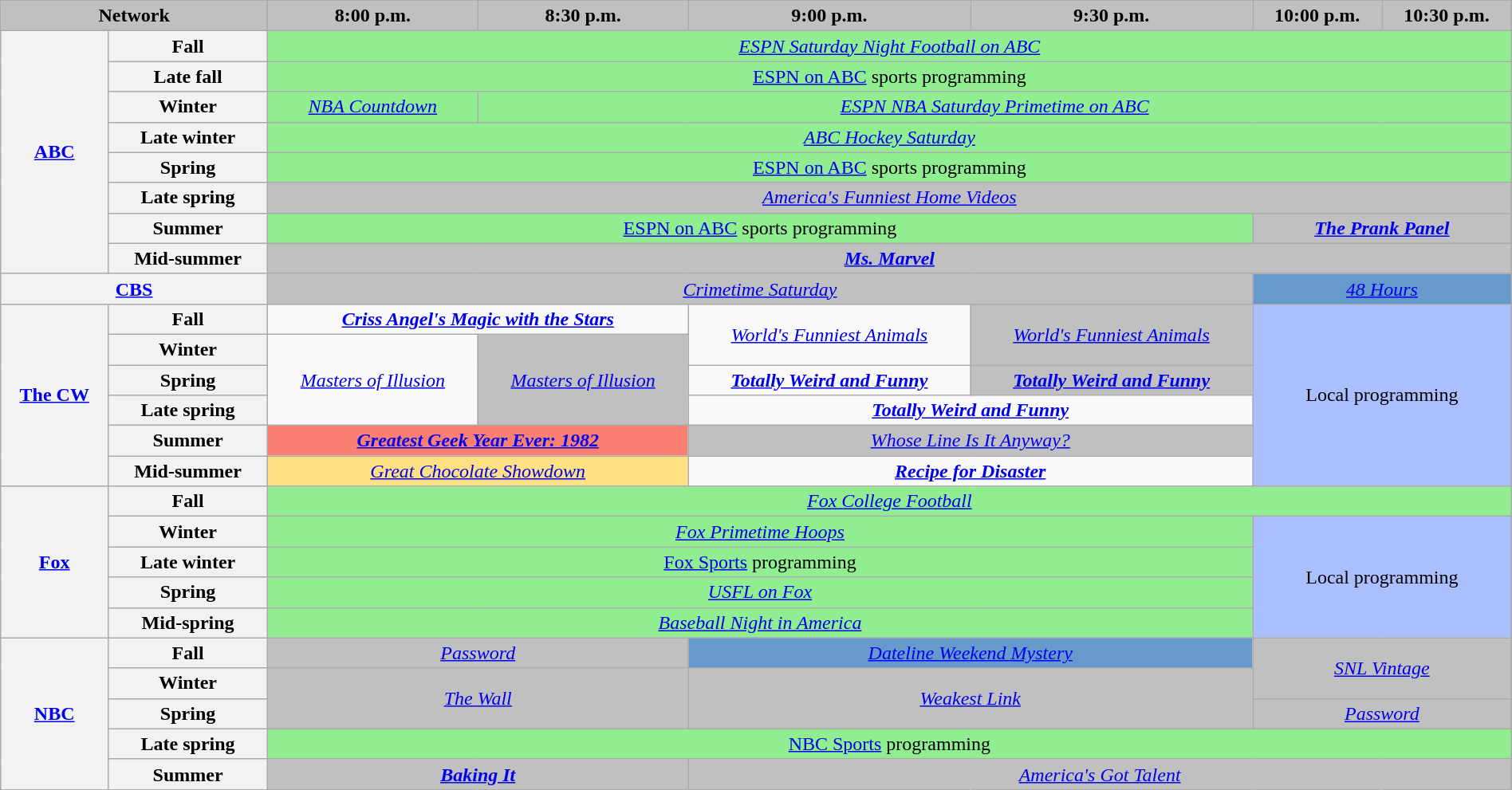<table class="wikitable" style="width:100%;margin-right:0;text-align:center">
<tr>
<th colspan="2" style="background-color:#C0C0C0;text-align:center">Network</th>
<th style="background-color:#C0C0C0;text-align:center">8:00 p.m.</th>
<th style="background-color:#C0C0C0;text-align:center">8:30 p.m.</th>
<th style="background-color:#C0C0C0;text-align:center">9:00 p.m.</th>
<th style="background-color:#C0C0C0;text-align:center">9:30 p.m.</th>
<th style="background-color:#C0C0C0;text-align:center">10:00 p.m.</th>
<th style="background-color:#C0C0C0;text-align:center">10:30 p.m.</th>
</tr>
<tr>
<th rowspan="8"><a href='#'>ABC</a></th>
<th>Fall</th>
<td colspan="6" style="background:lightgreen"><em><a href='#'>ESPN Saturday Night Football on ABC</a></em> </td>
</tr>
<tr>
<th>Late fall</th>
<td colspan="6" style="background:lightgreen"><a href='#'>ESPN on ABC</a> sports programming</td>
</tr>
<tr>
<th>Winter</th>
<td style="background:lightgreen"><em><a href='#'>NBA Countdown</a></em></td>
<td colspan="5" style="background:lightgreen"><em><a href='#'>ESPN NBA Saturday Primetime on ABC</a></em></td>
</tr>
<tr>
<th>Late winter</th>
<td colspan="6" style="background:lightgreen"><em><a href='#'>ABC Hockey Saturday</a></em></td>
</tr>
<tr>
<th>Spring</th>
<td colspan="6" style="background:lightgreen"><a href='#'>ESPN on ABC</a> sports programming</td>
</tr>
<tr>
<th>Late spring</th>
<td colspan="6" style="background:#C0C0C0;"><em><a href='#'>America's Funniest Home Videos</a></em> </td>
</tr>
<tr>
<th>Summer</th>
<td colspan="4" style="background:lightgreen"><a href='#'>ESPN on ABC</a> sports programming</td>
<td colspan="2" style="background:#C0C0C0;"><strong><em><a href='#'>The Prank Panel</a></em></strong> </td>
</tr>
<tr>
<th>Mid-summer</th>
<td colspan="6" style="background:#C0C0C0;"><strong><em><a href='#'>Ms. Marvel</a></em></strong> </td>
</tr>
<tr>
<th colspan="2"><a href='#'>CBS</a></th>
<td colspan="4" style="background:#C0C0C0;"><em><a href='#'>Crimetime Saturday</a></em></td>
<td colspan="2" style="background:#6699CC;"><em><a href='#'>48 Hours</a></em></td>
</tr>
<tr>
<th rowspan="6"><a href='#'>The CW</a></th>
<th>Fall</th>
<td colspan="2"><strong><em><a href='#'>Criss Angel's Magic with the Stars</a></em></strong></td>
<td rowspan="2"><em><a href='#'>World's Funniest Animals</a></em></td>
<td rowspan="2" style="background:#C0C0C0;"><em><a href='#'>World's Funniest Animals</a></em> </td>
<td rowspan="6" colspan="2" style="background:#abbfff">Local programming</td>
</tr>
<tr>
<th>Winter</th>
<td rowspan="3"><em><a href='#'>Masters of Illusion</a></em></td>
<td rowspan="3" style="background:#C0C0C0;"><em><a href='#'>Masters of Illusion</a></em> </td>
</tr>
<tr>
<th>Spring</th>
<td><strong><em><a href='#'>Totally Weird and Funny</a></em></strong></td>
<td style="background:#C0C0C0;"><strong><em><a href='#'>Totally Weird and Funny</a></em></strong> </td>
</tr>
<tr>
<th>Late spring</th>
<td colspan="2"><strong><em><a href='#'>Totally Weird and Funny</a></em></strong></td>
</tr>
<tr>
<th>Summer</th>
<td colspan="2" style="background:#FA8072;"><strong><em><a href='#'>Greatest Geek Year Ever: 1982</a></em></strong></td>
<td colspan="2" style="background:#C0C0C0;"><em><a href='#'>Whose Line Is It Anyway?</a></em> </td>
</tr>
<tr>
<th>Mid-summer</th>
<td colspan="2" style="background:#FFE082"><em><a href='#'>Great Chocolate Showdown</a></em></td>
<td colspan="2"><strong><em><a href='#'>Recipe for Disaster</a></em></strong></td>
</tr>
<tr>
<th rowspan="5"><a href='#'>Fox</a></th>
<th>Fall</th>
<td colspan="6" style="background:lightgreen"><em><a href='#'>Fox College Football</a></em> </td>
</tr>
<tr>
<th>Winter</th>
<td colspan="4" style="background:lightgreen"><em><a href='#'>Fox Primetime Hoops</a></em></td>
<td rowspan="4" colspan="2" style="background:#abbfff">Local programming</td>
</tr>
<tr>
<th>Late winter</th>
<td colspan="4" style="background:lightgreen"><a href='#'>Fox Sports</a> programming</td>
</tr>
<tr>
<th>Spring</th>
<td colspan="4" style="background:lightgreen"><em><a href='#'>USFL on Fox</a></em></td>
</tr>
<tr>
<th>Mid-spring</th>
<td colspan="4" style="background:lightgreen"><em><a href='#'>Baseball Night in America</a></em> </td>
</tr>
<tr>
<th rowspan="5"><a href='#'>NBC</a></th>
<th>Fall</th>
<td colspan="2" style="background:#C0C0C0;"><em><a href='#'>Password</a></em> </td>
<td colspan="2" style="background:#6699CC;"><em><a href='#'>Dateline Weekend Mystery</a></em></td>
<td rowspan="2" colspan="2" style="background:#C0C0C0;"><em><a href='#'>SNL Vintage</a></em></td>
</tr>
<tr>
<th>Winter</th>
<td rowspan="2" colspan="2" style="background:#C0C0C0;"><em><a href='#'>The Wall</a></em> </td>
<td rowspan="2" colspan="2" style="background:#C0C0C0;"><em><a href='#'>Weakest Link</a></em> </td>
</tr>
<tr>
<th>Spring</th>
<td colspan="2" style="background:#C0C0C0;"><em><a href='#'>Password</a></em> </td>
</tr>
<tr>
<th>Late spring</th>
<td colspan="6" style="background:lightgreen"><a href='#'>NBC Sports</a> programming</td>
</tr>
<tr>
<th>Summer</th>
<td colspan="2" style="background:#C0C0C0;"><strong><em><a href='#'>Baking It</a></em></strong> </td>
<td colspan="4" style="background:#C0C0C0;"><em><a href='#'>America's Got Talent</a></em> </td>
</tr>
</table>
